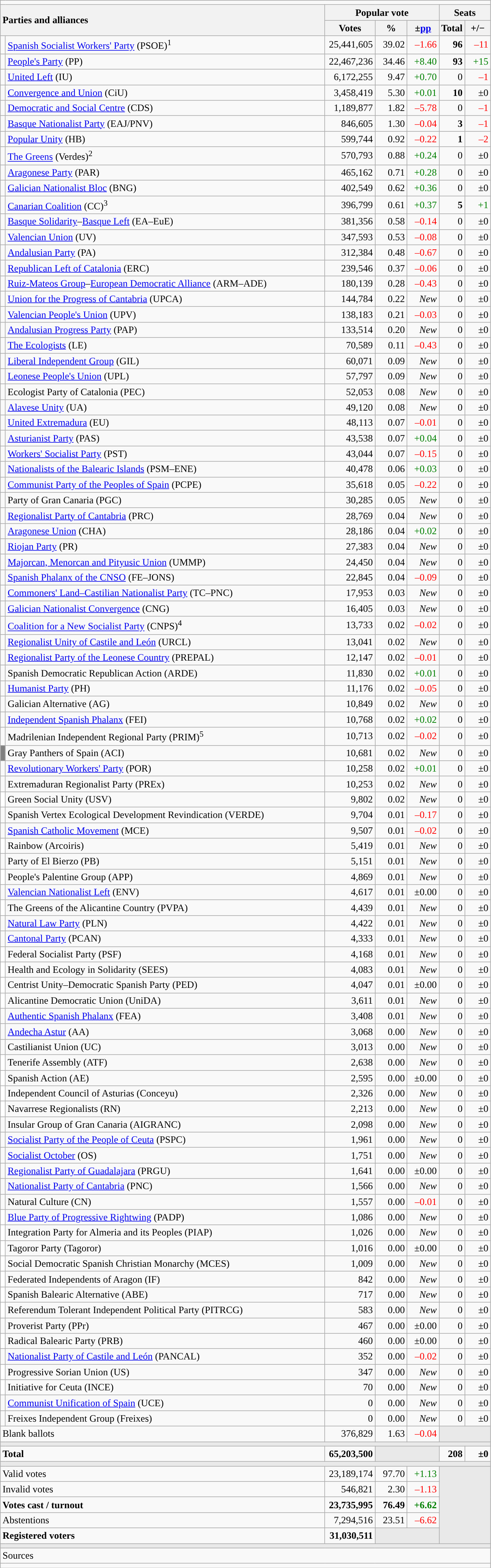<table class="wikitable" style="text-align:right;">
<tr>
<td colspan="7"></td>
</tr>
<tr>
<th style="text-align:left;" rowspan="2" colspan="2" width="525">Parties and alliances</th>
<th colspan="3">Popular vote</th>
<th colspan="2">Seats</th>
</tr>
<tr>
<th width="75">Votes</th>
<th width="45">%</th>
<th width="45">±<a href='#'>pp</a></th>
<th width="35">Total</th>
<th width="35">+/−</th>
</tr>
<tr>
<td width="1" style="color:inherit;background:"></td>
<td align="left"><a href='#'>Spanish Socialist Workers' Party</a> (PSOE)<sup>1</sup></td>
<td>25,441,605</td>
<td>39.02</td>
<td style="color:red;">–1.66</td>
<td><strong>96</strong></td>
<td style="color:red;">–11</td>
</tr>
<tr>
<td style="color:inherit;background:"></td>
<td align="left"><a href='#'>People's Party</a> (PP)</td>
<td>22,467,236</td>
<td>34.46</td>
<td style="color:green;">+8.40</td>
<td><strong>93</strong></td>
<td style="color:green;">+15</td>
</tr>
<tr>
<td style="color:inherit;background:"></td>
<td align="left"><a href='#'>United Left</a> (IU)</td>
<td>6,172,255</td>
<td>9.47</td>
<td style="color:green;">+0.70</td>
<td>0</td>
<td style="color:red;">–1</td>
</tr>
<tr>
<td style="color:inherit;background:"></td>
<td align="left"><a href='#'>Convergence and Union</a> (CiU)</td>
<td>3,458,419</td>
<td>5.30</td>
<td style="color:green;">+0.01</td>
<td><strong>10</strong></td>
<td>±0</td>
</tr>
<tr>
<td style="color:inherit;background:"></td>
<td align="left"><a href='#'>Democratic and Social Centre</a> (CDS)</td>
<td>1,189,877</td>
<td>1.82</td>
<td style="color:red;">–5.78</td>
<td>0</td>
<td style="color:red;">–1</td>
</tr>
<tr>
<td style="color:inherit;background:"></td>
<td align="left"><a href='#'>Basque Nationalist Party</a> (EAJ/PNV)</td>
<td>846,605</td>
<td>1.30</td>
<td style="color:red;">–0.04</td>
<td><strong>3</strong></td>
<td style="color:red;">–1</td>
</tr>
<tr>
<td style="color:inherit;background:"></td>
<td align="left"><a href='#'>Popular Unity</a> (HB)</td>
<td>599,744</td>
<td>0.92</td>
<td style="color:red;">–0.22</td>
<td><strong>1</strong></td>
<td style="color:red;">–2</td>
</tr>
<tr>
<td style="color:inherit;background:"></td>
<td align="left"><a href='#'>The Greens</a> (Verdes)<sup>2</sup></td>
<td>570,793</td>
<td>0.88</td>
<td style="color:green;">+0.24</td>
<td>0</td>
<td>±0</td>
</tr>
<tr>
<td style="color:inherit;background:"></td>
<td align="left"><a href='#'>Aragonese Party</a> (PAR)</td>
<td>465,162</td>
<td>0.71</td>
<td style="color:green;">+0.28</td>
<td>0</td>
<td>±0</td>
</tr>
<tr>
<td style="color:inherit;background:"></td>
<td align="left"><a href='#'>Galician Nationalist Bloc</a> (BNG)</td>
<td>402,549</td>
<td>0.62</td>
<td style="color:green;">+0.36</td>
<td>0</td>
<td>±0</td>
</tr>
<tr>
<td style="color:inherit;background:"></td>
<td align="left"><a href='#'>Canarian Coalition</a> (CC)<sup>3</sup></td>
<td>396,799</td>
<td>0.61</td>
<td style="color:green;">+0.37</td>
<td><strong>5</strong></td>
<td style="color:green;">+1</td>
</tr>
<tr>
<td style="color:inherit;background:"></td>
<td align="left"><a href='#'>Basque Solidarity</a>–<a href='#'>Basque Left</a> (EA–EuE)</td>
<td>381,356</td>
<td>0.58</td>
<td style="color:red;">–0.14</td>
<td>0</td>
<td>±0</td>
</tr>
<tr>
<td style="color:inherit;background:"></td>
<td align="left"><a href='#'>Valencian Union</a> (UV)</td>
<td>347,593</td>
<td>0.53</td>
<td style="color:red;">–0.08</td>
<td>0</td>
<td>±0</td>
</tr>
<tr>
<td style="color:inherit;background:"></td>
<td align="left"><a href='#'>Andalusian Party</a> (PA)</td>
<td>312,384</td>
<td>0.48</td>
<td style="color:red;">–0.67</td>
<td>0</td>
<td>±0</td>
</tr>
<tr>
<td style="color:inherit;background:"></td>
<td align="left"><a href='#'>Republican Left of Catalonia</a> (ERC)</td>
<td>239,546</td>
<td>0.37</td>
<td style="color:red;">–0.06</td>
<td>0</td>
<td>±0</td>
</tr>
<tr>
<td style="color:inherit;background:"></td>
<td align="left"><a href='#'>Ruiz-Mateos Group</a>–<a href='#'>European Democratic Alliance</a> (ARM–ADE)</td>
<td>180,139</td>
<td>0.28</td>
<td style="color:red;">–0.43</td>
<td>0</td>
<td>±0</td>
</tr>
<tr>
<td style="color:inherit;background:"></td>
<td align="left"><a href='#'>Union for the Progress of Cantabria</a> (UPCA)</td>
<td>144,784</td>
<td>0.22</td>
<td><em>New</em></td>
<td>0</td>
<td>±0</td>
</tr>
<tr>
<td style="color:inherit;background:"></td>
<td align="left"><a href='#'>Valencian People's Union</a> (UPV)</td>
<td>138,183</td>
<td>0.21</td>
<td style="color:red;">–0.03</td>
<td>0</td>
<td>±0</td>
</tr>
<tr>
<td style="color:inherit;background:"></td>
<td align="left"><a href='#'>Andalusian Progress Party</a> (PAP)</td>
<td>133,514</td>
<td>0.20</td>
<td><em>New</em></td>
<td>0</td>
<td>±0</td>
</tr>
<tr>
<td style="color:inherit;background:"></td>
<td align="left"><a href='#'>The Ecologists</a> (LE)</td>
<td>70,589</td>
<td>0.11</td>
<td style="color:red;">–0.43</td>
<td>0</td>
<td>±0</td>
</tr>
<tr>
<td style="color:inherit;background:"></td>
<td align="left"><a href='#'>Liberal Independent Group</a> (GIL)</td>
<td>60,071</td>
<td>0.09</td>
<td><em>New</em></td>
<td>0</td>
<td>±0</td>
</tr>
<tr>
<td style="color:inherit;background:"></td>
<td align="left"><a href='#'>Leonese People's Union</a> (UPL)</td>
<td>57,797</td>
<td>0.09</td>
<td><em>New</em></td>
<td>0</td>
<td>±0</td>
</tr>
<tr>
<td style="color:inherit;background:"></td>
<td align="left">Ecologist Party of Catalonia (PEC)</td>
<td>52,053</td>
<td>0.08</td>
<td><em>New</em></td>
<td>0</td>
<td>±0</td>
</tr>
<tr>
<td style="color:inherit;background:"></td>
<td align="left"><a href='#'>Alavese Unity</a> (UA)</td>
<td>49,120</td>
<td>0.08</td>
<td><em>New</em></td>
<td>0</td>
<td>±0</td>
</tr>
<tr>
<td style="color:inherit;background:"></td>
<td align="left"><a href='#'>United Extremadura</a> (EU)</td>
<td>48,113</td>
<td>0.07</td>
<td style="color:red;">–0.01</td>
<td>0</td>
<td>±0</td>
</tr>
<tr>
<td style="color:inherit;background:"></td>
<td align="left"><a href='#'>Asturianist Party</a> (PAS)</td>
<td>43,538</td>
<td>0.07</td>
<td style="color:green;">+0.04</td>
<td>0</td>
<td>±0</td>
</tr>
<tr>
<td style="color:inherit;background:"></td>
<td align="left"><a href='#'>Workers' Socialist Party</a> (PST)</td>
<td>43,044</td>
<td>0.07</td>
<td style="color:red;">–0.15</td>
<td>0</td>
<td>±0</td>
</tr>
<tr>
<td style="color:inherit;background:"></td>
<td align="left"><a href='#'>Nationalists of the Balearic Islands</a> (PSM–ENE)</td>
<td>40,478</td>
<td>0.06</td>
<td style="color:green;">+0.03</td>
<td>0</td>
<td>±0</td>
</tr>
<tr>
<td style="color:inherit;background:"></td>
<td align="left"><a href='#'>Communist Party of the Peoples of Spain</a> (PCPE)</td>
<td>35,618</td>
<td>0.05</td>
<td style="color:red;">–0.22</td>
<td>0</td>
<td>±0</td>
</tr>
<tr>
<td style="color:inherit;background:"></td>
<td align="left">Party of Gran Canaria (PGC)</td>
<td>30,285</td>
<td>0.05</td>
<td><em>New</em></td>
<td>0</td>
<td>±0</td>
</tr>
<tr>
<td style="color:inherit;background:"></td>
<td align="left"><a href='#'>Regionalist Party of Cantabria</a> (PRC)</td>
<td>28,769</td>
<td>0.04</td>
<td><em>New</em></td>
<td>0</td>
<td>±0</td>
</tr>
<tr>
<td style="color:inherit;background:"></td>
<td align="left"><a href='#'>Aragonese Union</a> (CHA)</td>
<td>28,186</td>
<td>0.04</td>
<td style="color:green;">+0.02</td>
<td>0</td>
<td>±0</td>
</tr>
<tr>
<td style="color:inherit;background:"></td>
<td align="left"><a href='#'>Riojan Party</a> (PR)</td>
<td>27,383</td>
<td>0.04</td>
<td><em>New</em></td>
<td>0</td>
<td>±0</td>
</tr>
<tr>
<td style="color:inherit;background:"></td>
<td align="left"><a href='#'>Majorcan, Menorcan and Pityusic Union</a> (UMMP)</td>
<td>24,450</td>
<td>0.04</td>
<td><em>New</em></td>
<td>0</td>
<td>±0</td>
</tr>
<tr>
<td style="color:inherit;background:"></td>
<td align="left"><a href='#'>Spanish Phalanx of the CNSO</a> (FE–JONS)</td>
<td>22,845</td>
<td>0.04</td>
<td style="color:red;">–0.09</td>
<td>0</td>
<td>±0</td>
</tr>
<tr>
<td style="color:inherit;background:"></td>
<td align="left"><a href='#'>Commoners' Land–Castilian Nationalist Party</a> (TC–PNC)</td>
<td>17,953</td>
<td>0.03</td>
<td><em>New</em></td>
<td>0</td>
<td>±0</td>
</tr>
<tr>
<td style="color:inherit;background:"></td>
<td align="left"><a href='#'>Galician Nationalist Convergence</a> (CNG)</td>
<td>16,405</td>
<td>0.03</td>
<td><em>New</em></td>
<td>0</td>
<td>±0</td>
</tr>
<tr>
<td style="color:inherit;background:"></td>
<td align="left"><a href='#'>Coalition for a New Socialist Party</a> (CNPS)<sup>4</sup></td>
<td>13,733</td>
<td>0.02</td>
<td style="color:red;">–0.02</td>
<td>0</td>
<td>±0</td>
</tr>
<tr>
<td style="color:inherit;background:"></td>
<td align="left"><a href='#'>Regionalist Unity of Castile and León</a> (URCL)</td>
<td>13,041</td>
<td>0.02</td>
<td><em>New</em></td>
<td>0</td>
<td>±0</td>
</tr>
<tr>
<td style="color:inherit;background:"></td>
<td align="left"><a href='#'>Regionalist Party of the Leonese Country</a> (PREPAL)</td>
<td>12,147</td>
<td>0.02</td>
<td style="color:red;">–0.01</td>
<td>0</td>
<td>±0</td>
</tr>
<tr>
<td style="color:inherit;background:"></td>
<td align="left">Spanish Democratic Republican Action (ARDE)</td>
<td>11,830</td>
<td>0.02</td>
<td style="color:green;">+0.01</td>
<td>0</td>
<td>±0</td>
</tr>
<tr>
<td style="color:inherit;background:"></td>
<td align="left"><a href='#'>Humanist Party</a> (PH)</td>
<td>11,176</td>
<td>0.02</td>
<td style="color:red;">–0.05</td>
<td>0</td>
<td>±0</td>
</tr>
<tr>
<td style="color:inherit;background:"></td>
<td align="left">Galician Alternative (AG)</td>
<td>10,849</td>
<td>0.02</td>
<td><em>New</em></td>
<td>0</td>
<td>±0</td>
</tr>
<tr>
<td style="color:inherit;background:"></td>
<td align="left"><a href='#'>Independent Spanish Phalanx</a> (FEI)</td>
<td>10,768</td>
<td>0.02</td>
<td style="color:green;">+0.02</td>
<td>0</td>
<td>±0</td>
</tr>
<tr>
<td style="color:inherit;background:"></td>
<td align="left">Madrilenian Independent Regional Party (PRIM)<sup>5</sup></td>
<td>10,713</td>
<td>0.02</td>
<td style="color:red;">–0.02</td>
<td>0</td>
<td>±0</td>
</tr>
<tr>
<td bgcolor="gray"></td>
<td align="left">Gray Panthers of Spain (ACI)</td>
<td>10,681</td>
<td>0.02</td>
<td><em>New</em></td>
<td>0</td>
<td>±0</td>
</tr>
<tr>
<td style="color:inherit;background:"></td>
<td align="left"><a href='#'>Revolutionary Workers' Party</a> (POR)</td>
<td>10,258</td>
<td>0.02</td>
<td style="color:green;">+0.01</td>
<td>0</td>
<td>±0</td>
</tr>
<tr>
<td style="color:inherit;background:"></td>
<td align="left">Extremaduran Regionalist Party (PREx)</td>
<td>10,253</td>
<td>0.02</td>
<td><em>New</em></td>
<td>0</td>
<td>±0</td>
</tr>
<tr>
<td bgcolor="white"></td>
<td align="left">Green Social Unity (USV)</td>
<td>9,802</td>
<td>0.02</td>
<td><em>New</em></td>
<td>0</td>
<td>±0</td>
</tr>
<tr>
<td style="color:inherit;background:"></td>
<td align="left">Spanish Vertex Ecological Development Revindication (VERDE)</td>
<td>9,704</td>
<td>0.01</td>
<td style="color:red;">–0.17</td>
<td>0</td>
<td>±0</td>
</tr>
<tr>
<td style="color:inherit;background:"></td>
<td align="left"><a href='#'>Spanish Catholic Movement</a> (MCE)</td>
<td>9,507</td>
<td>0.01</td>
<td style="color:red;">–0.02</td>
<td>0</td>
<td>±0</td>
</tr>
<tr>
<td bgcolor="white"></td>
<td align="left">Rainbow (Arcoiris)</td>
<td>5,419</td>
<td>0.01</td>
<td><em>New</em></td>
<td>0</td>
<td>±0</td>
</tr>
<tr>
<td style="color:inherit;background:"></td>
<td align="left">Party of El Bierzo (PB)</td>
<td>5,151</td>
<td>0.01</td>
<td><em>New</em></td>
<td>0</td>
<td>±0</td>
</tr>
<tr>
<td bgcolor="white"></td>
<td align="left">People's Palentine Group (APP)</td>
<td>4,869</td>
<td>0.01</td>
<td><em>New</em></td>
<td>0</td>
<td>±0</td>
</tr>
<tr>
<td style="color:inherit;background:"></td>
<td align="left"><a href='#'>Valencian Nationalist Left</a> (ENV)</td>
<td>4,617</td>
<td>0.01</td>
<td>±0.00</td>
<td>0</td>
<td>±0</td>
</tr>
<tr>
<td bgcolor="white"></td>
<td align="left">The Greens of the Alicantine Country (PVPA)</td>
<td>4,439</td>
<td>0.01</td>
<td><em>New</em></td>
<td>0</td>
<td>±0</td>
</tr>
<tr>
<td style="color:inherit;background:"></td>
<td align="left"><a href='#'>Natural Law Party</a> (PLN)</td>
<td>4,422</td>
<td>0.01</td>
<td><em>New</em></td>
<td>0</td>
<td>±0</td>
</tr>
<tr>
<td style="color:inherit;background:"></td>
<td align="left"><a href='#'>Cantonal Party</a> (PCAN)</td>
<td>4,333</td>
<td>0.01</td>
<td><em>New</em></td>
<td>0</td>
<td>±0</td>
</tr>
<tr>
<td bgcolor="white"></td>
<td align="left">Federal Socialist Party (PSF)</td>
<td>4,168</td>
<td>0.01</td>
<td><em>New</em></td>
<td>0</td>
<td>±0</td>
</tr>
<tr>
<td bgcolor="white"></td>
<td align="left">Health and Ecology in Solidarity (SEES)</td>
<td>4,083</td>
<td>0.01</td>
<td><em>New</em></td>
<td>0</td>
<td>±0</td>
</tr>
<tr>
<td bgcolor="white"></td>
<td align="left">Centrist Unity–Democratic Spanish Party (PED)</td>
<td>4,047</td>
<td>0.01</td>
<td>±0.00</td>
<td>0</td>
<td>±0</td>
</tr>
<tr>
<td bgcolor="white"></td>
<td align="left">Alicantine Democratic Union (UniDA)</td>
<td>3,611</td>
<td>0.01</td>
<td><em>New</em></td>
<td>0</td>
<td>±0</td>
</tr>
<tr>
<td style="color:inherit;background:"></td>
<td align="left"><a href='#'>Authentic Spanish Phalanx</a> (FEA)</td>
<td>3,408</td>
<td>0.01</td>
<td><em>New</em></td>
<td>0</td>
<td>±0</td>
</tr>
<tr>
<td style="color:inherit;background:"></td>
<td align="left"><a href='#'>Andecha Astur</a> (AA)</td>
<td>3,068</td>
<td>0.00</td>
<td><em>New</em></td>
<td>0</td>
<td>±0</td>
</tr>
<tr>
<td style="color:inherit;background:"></td>
<td align="left">Castilianist Union (UC)</td>
<td>3,013</td>
<td>0.00</td>
<td><em>New</em></td>
<td>0</td>
<td>±0</td>
</tr>
<tr>
<td bgcolor="white"></td>
<td align="left">Tenerife Assembly (ATF)</td>
<td>2,638</td>
<td>0.00</td>
<td><em>New</em></td>
<td>0</td>
<td>±0</td>
</tr>
<tr>
<td bgcolor="white"></td>
<td align="left">Spanish Action (AE)</td>
<td>2,595</td>
<td>0.00</td>
<td>±0.00</td>
<td>0</td>
<td>±0</td>
</tr>
<tr>
<td bgcolor="white"></td>
<td align="left">Independent Council of Asturias (Conceyu)</td>
<td>2,326</td>
<td>0.00</td>
<td><em>New</em></td>
<td>0</td>
<td>±0</td>
</tr>
<tr>
<td bgcolor="white"></td>
<td align="left">Navarrese Regionalists (RN)</td>
<td>2,213</td>
<td>0.00</td>
<td><em>New</em></td>
<td>0</td>
<td>±0</td>
</tr>
<tr>
<td style="color:inherit;background:"></td>
<td align="left">Insular Group of Gran Canaria (AIGRANC)</td>
<td>2,098</td>
<td>0.00</td>
<td><em>New</em></td>
<td>0</td>
<td>±0</td>
</tr>
<tr>
<td style="color:inherit;background:"></td>
<td align="left"><a href='#'>Socialist Party of the People of Ceuta</a> (PSPC)</td>
<td>1,961</td>
<td>0.00</td>
<td><em>New</em></td>
<td>0</td>
<td>±0</td>
</tr>
<tr>
<td style="color:inherit;background:"></td>
<td align="left"><a href='#'>Socialist October</a> (OS)</td>
<td>1,751</td>
<td>0.00</td>
<td><em>New</em></td>
<td>0</td>
<td>±0</td>
</tr>
<tr>
<td style="color:inherit;background:"></td>
<td align="left"><a href='#'>Regionalist Party of Guadalajara</a> (PRGU)</td>
<td>1,641</td>
<td>0.00</td>
<td>±0.00</td>
<td>0</td>
<td>±0</td>
</tr>
<tr>
<td style="color:inherit;background:"></td>
<td align="left"><a href='#'>Nationalist Party of Cantabria</a> (PNC)</td>
<td>1,566</td>
<td>0.00</td>
<td><em>New</em></td>
<td>0</td>
<td>±0</td>
</tr>
<tr>
<td style="color:inherit;background:"></td>
<td align="left">Natural Culture (CN)</td>
<td>1,557</td>
<td>0.00</td>
<td style="color:red;">–0.01</td>
<td>0</td>
<td>±0</td>
</tr>
<tr>
<td bgcolor="white"></td>
<td align="left"><a href='#'>Blue Party of Progressive Rightwing</a> (PADP)</td>
<td>1,086</td>
<td>0.00</td>
<td><em>New</em></td>
<td>0</td>
<td>±0</td>
</tr>
<tr>
<td bgcolor="white"></td>
<td align="left">Integration Party for Almeria and its Peoples (PIAP)</td>
<td>1,026</td>
<td>0.00</td>
<td><em>New</em></td>
<td>0</td>
<td>±0</td>
</tr>
<tr>
<td bgcolor="white"></td>
<td align="left">Tagoror Party (Tagoror)</td>
<td>1,016</td>
<td>0.00</td>
<td>±0.00</td>
<td>0</td>
<td>±0</td>
</tr>
<tr>
<td bgcolor="white"></td>
<td align="left">Social Democratic Spanish Christian Monarchy (MCES)</td>
<td>1,009</td>
<td>0.00</td>
<td><em>New</em></td>
<td>0</td>
<td>±0</td>
</tr>
<tr>
<td bgcolor="white"></td>
<td align="left">Federated Independents of Aragon (IF)</td>
<td>842</td>
<td>0.00</td>
<td><em>New</em></td>
<td>0</td>
<td>±0</td>
</tr>
<tr>
<td bgcolor="white"></td>
<td align="left">Spanish Balearic Alternative (ABE)</td>
<td>717</td>
<td>0.00</td>
<td><em>New</em></td>
<td>0</td>
<td>±0</td>
</tr>
<tr>
<td bgcolor="white"></td>
<td align="left">Referendum Tolerant Independent Political Party (PITRCG)</td>
<td>583</td>
<td>0.00</td>
<td><em>New</em></td>
<td>0</td>
<td>±0</td>
</tr>
<tr>
<td style="color:inherit;background:"></td>
<td align="left">Proverist Party (PPr)</td>
<td>467</td>
<td>0.00</td>
<td>±0.00</td>
<td>0</td>
<td>±0</td>
</tr>
<tr>
<td bgcolor="white"></td>
<td align="left">Radical Balearic Party (PRB)</td>
<td>460</td>
<td>0.00</td>
<td>±0.00</td>
<td>0</td>
<td>±0</td>
</tr>
<tr>
<td style="color:inherit;background:"></td>
<td align="left"><a href='#'>Nationalist Party of Castile and León</a> (PANCAL)</td>
<td>352</td>
<td>0.00</td>
<td style="color:red;">–0.02</td>
<td>0</td>
<td>±0</td>
</tr>
<tr>
<td bgcolor="white"></td>
<td align="left">Progressive Sorian Union (US)</td>
<td>347</td>
<td>0.00</td>
<td><em>New</em></td>
<td>0</td>
<td>±0</td>
</tr>
<tr>
<td bgcolor="white"></td>
<td align="left">Initiative for Ceuta (INCE)</td>
<td>70</td>
<td>0.00</td>
<td><em>New</em></td>
<td>0</td>
<td>±0</td>
</tr>
<tr>
<td style="color:inherit;background:"></td>
<td align="left"><a href='#'>Communist Unification of Spain</a> (UCE)</td>
<td>0</td>
<td>0.00</td>
<td><em>New</em></td>
<td>0</td>
<td>±0</td>
</tr>
<tr>
<td style="color:inherit;background:"></td>
<td align="left">Freixes Independent Group (Freixes)</td>
<td>0</td>
<td>0.00</td>
<td><em>New</em></td>
<td>0</td>
<td>±0</td>
</tr>
<tr>
<td align="left" colspan="2">Blank ballots</td>
<td>376,829</td>
<td>1.63</td>
<td style="color:red;">–0.04</td>
<td bgcolor="#E9E9E9" colspan="2"></td>
</tr>
<tr>
<td colspan="7" bgcolor="#E9E9E9"></td>
</tr>
<tr style="font-weight:bold;">
<td align="left" colspan="2">Total</td>
<td>65,203,500</td>
<td bgcolor="#E9E9E9" colspan="2"></td>
<td>208</td>
<td>±0</td>
</tr>
<tr>
<td colspan="7" bgcolor="#E9E9E9"></td>
</tr>
<tr>
<td align="left" colspan="2">Valid votes</td>
<td>23,189,174</td>
<td>97.70</td>
<td style="color:green;">+1.13</td>
<td bgcolor="#E9E9E9" colspan="2" rowspan="5"></td>
</tr>
<tr>
<td align="left" colspan="2">Invalid votes</td>
<td>546,821</td>
<td>2.30</td>
<td style="color:red;">–1.13</td>
</tr>
<tr style="font-weight:bold;">
<td align="left" colspan="2">Votes cast / turnout</td>
<td>23,735,995</td>
<td>76.49</td>
<td style="color:green;">+6.62</td>
</tr>
<tr>
<td align="left" colspan="2">Abstentions</td>
<td>7,294,516</td>
<td>23.51</td>
<td style="color:red;">–6.62</td>
</tr>
<tr style="font-weight:bold;">
<td align="left" colspan="2">Registered voters</td>
<td>31,030,511</td>
<td bgcolor="#E9E9E9" colspan="2"></td>
</tr>
<tr>
<td colspan="7" bgcolor="#E9E9E9"></td>
</tr>
<tr>
<td align="left" colspan="7">Sources</td>
</tr>
<tr>
<td colspan="7" style="text-align:left; max-width:790px;"></td>
</tr>
</table>
